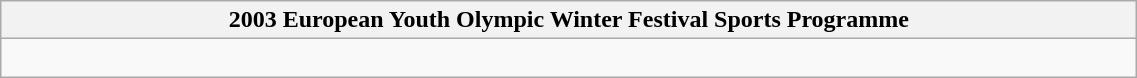<table class="wikitable" style="width: 60%;">
<tr>
<th>2003 European Youth Olympic Winter Festival Sports Programme</th>
</tr>
<tr>
<td><br></td>
</tr>
</table>
